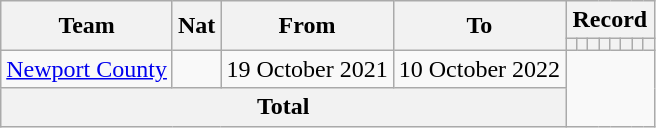<table class="wikitable" style="text-align: center">
<tr>
<th rowspan="2">Team</th>
<th rowspan="2">Nat</th>
<th rowspan="2">From</th>
<th rowspan="2">To</th>
<th colspan="8">Record</th>
</tr>
<tr>
<th></th>
<th></th>
<th></th>
<th></th>
<th></th>
<th></th>
<th></th>
<th></th>
</tr>
<tr>
<td align=left><a href='#'>Newport County</a></td>
<td></td>
<td align=left>19 October 2021</td>
<td align=left>10 October 2022<br></td>
</tr>
<tr>
<th colspan="4">Total<br></th>
</tr>
</table>
